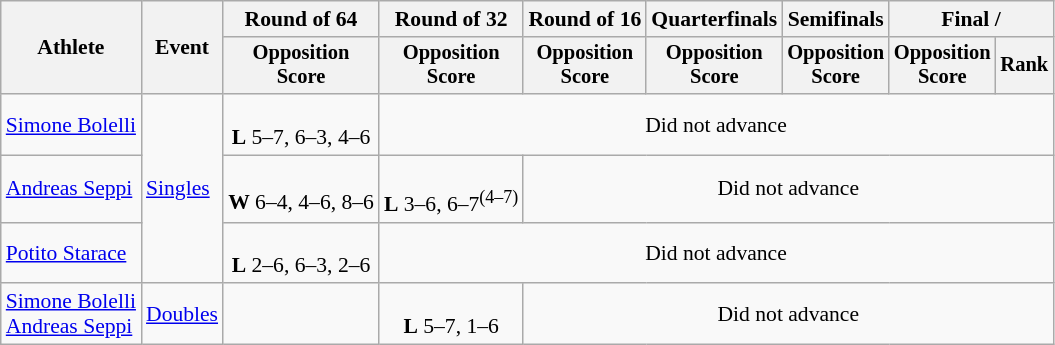<table class=wikitable style="font-size:90%">
<tr>
<th rowspan="2">Athlete</th>
<th rowspan="2">Event</th>
<th>Round of 64</th>
<th>Round of 32</th>
<th>Round of 16</th>
<th>Quarterfinals</th>
<th>Semifinals</th>
<th colspan=2>Final / </th>
</tr>
<tr style="font-size:95%">
<th>Opposition<br>Score</th>
<th>Opposition<br>Score</th>
<th>Opposition<br>Score</th>
<th>Opposition<br>Score</th>
<th>Opposition<br>Score</th>
<th>Opposition<br>Score</th>
<th>Rank</th>
</tr>
<tr align=center>
<td align=left><a href='#'>Simone Bolelli</a></td>
<td align=left rowspan=3><a href='#'>Singles</a></td>
<td><br><strong>L</strong> 5–7, 6–3, 4–6</td>
<td colspan=6>Did not advance</td>
</tr>
<tr align=center>
<td align=left><a href='#'>Andreas Seppi</a></td>
<td><br><strong>W</strong> 6–4, 4–6, 8–6</td>
<td><br><strong>L</strong> 3–6, 6–7<sup>(4–7)</sup></td>
<td colspan=5>Did not advance</td>
</tr>
<tr align=center>
<td align=left><a href='#'>Potito Starace</a></td>
<td><br><strong>L</strong> 2–6, 6–3, 2–6</td>
<td colspan=6>Did not advance</td>
</tr>
<tr align=center>
<td align=left><a href='#'>Simone Bolelli</a><br><a href='#'>Andreas Seppi</a></td>
<td align=left><a href='#'>Doubles</a></td>
<td></td>
<td><br><strong>L</strong> 5–7, 1–6</td>
<td colspan=5>Did not advance</td>
</tr>
</table>
